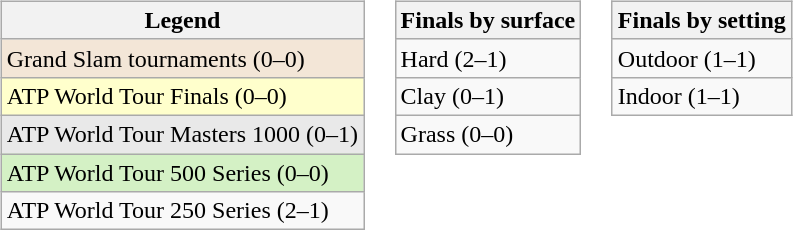<table>
<tr valign="top">
<td><br><table class="wikitable">
<tr>
<th>Legend</th>
</tr>
<tr style="background:#f3e6d7;">
<td>Grand Slam tournaments (0–0)</td>
</tr>
<tr style="background:#ffc;">
<td>ATP World Tour Finals (0–0)</td>
</tr>
<tr style="background:#e9e9e9;">
<td>ATP World Tour Masters 1000 (0–1)</td>
</tr>
<tr style="background:#d4f1c5;">
<td>ATP World Tour 500 Series (0–0)</td>
</tr>
<tr>
<td>ATP World Tour 250 Series (2–1)</td>
</tr>
</table>
</td>
<td><br><table class="wikitable">
<tr>
<th>Finals by surface</th>
</tr>
<tr>
<td>Hard (2–1)</td>
</tr>
<tr>
<td>Clay (0–1)</td>
</tr>
<tr>
<td>Grass (0–0)</td>
</tr>
</table>
</td>
<td><br><table class="wikitable">
<tr>
<th>Finals by setting</th>
</tr>
<tr>
<td>Outdoor (1–1)</td>
</tr>
<tr>
<td>Indoor (1–1)</td>
</tr>
</table>
</td>
</tr>
</table>
